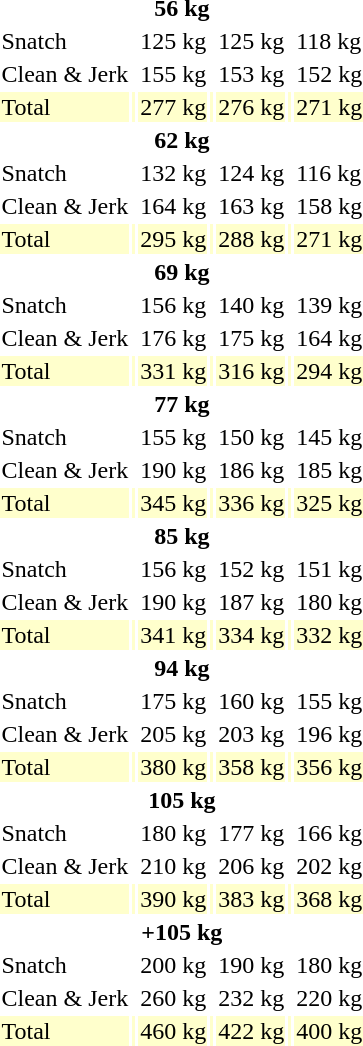<table>
<tr>
<th colspan=7>56 kg</th>
</tr>
<tr>
<td>Snatch</td>
<td></td>
<td>125 kg</td>
<td></td>
<td>125 kg</td>
<td></td>
<td>118 kg</td>
</tr>
<tr>
<td>Clean & Jerk</td>
<td></td>
<td>155 kg</td>
<td></td>
<td>153 kg</td>
<td></td>
<td>152 kg</td>
</tr>
<tr bgcolor=ffffcc>
<td>Total</td>
<td></td>
<td>277 kg</td>
<td></td>
<td>276 kg</td>
<td></td>
<td>271 kg</td>
</tr>
<tr>
<th colspan=7>62 kg</th>
</tr>
<tr>
<td>Snatch</td>
<td></td>
<td>132 kg</td>
<td></td>
<td>124 kg</td>
<td></td>
<td>116 kg</td>
</tr>
<tr>
<td>Clean & Jerk</td>
<td></td>
<td>164 kg</td>
<td></td>
<td>163 kg</td>
<td></td>
<td>158 kg</td>
</tr>
<tr bgcolor=ffffcc>
<td>Total</td>
<td></td>
<td>295 kg</td>
<td></td>
<td>288 kg</td>
<td></td>
<td>271 kg</td>
</tr>
<tr>
<th colspan=7>69 kg</th>
</tr>
<tr>
<td>Snatch</td>
<td></td>
<td>156 kg</td>
<td></td>
<td>140 kg</td>
<td></td>
<td>139 kg</td>
</tr>
<tr>
<td>Clean & Jerk</td>
<td></td>
<td>176 kg</td>
<td></td>
<td>175 kg</td>
<td></td>
<td>164 kg</td>
</tr>
<tr bgcolor=ffffcc>
<td>Total</td>
<td></td>
<td>331 kg</td>
<td></td>
<td>316 kg</td>
<td></td>
<td>294 kg</td>
</tr>
<tr>
<th colspan=7>77 kg</th>
</tr>
<tr>
<td>Snatch</td>
<td></td>
<td>155 kg</td>
<td></td>
<td>150 kg</td>
<td></td>
<td>145 kg</td>
</tr>
<tr>
<td>Clean & Jerk</td>
<td></td>
<td>190 kg</td>
<td></td>
<td>186 kg</td>
<td></td>
<td>185 kg</td>
</tr>
<tr bgcolor=ffffcc>
<td>Total</td>
<td></td>
<td>345 kg</td>
<td></td>
<td>336 kg</td>
<td></td>
<td>325 kg</td>
</tr>
<tr>
<th colspan=7>85 kg</th>
</tr>
<tr>
<td>Snatch</td>
<td></td>
<td>156 kg</td>
<td></td>
<td>152 kg</td>
<td></td>
<td>151 kg</td>
</tr>
<tr>
<td>Clean & Jerk</td>
<td></td>
<td>190 kg</td>
<td></td>
<td>187 kg</td>
<td></td>
<td>180 kg</td>
</tr>
<tr bgcolor=ffffcc>
<td>Total</td>
<td></td>
<td>341 kg</td>
<td></td>
<td>334 kg</td>
<td></td>
<td>332 kg</td>
</tr>
<tr>
<th colspan=7>94 kg</th>
</tr>
<tr>
<td>Snatch</td>
<td></td>
<td>175 kg</td>
<td></td>
<td>160 kg</td>
<td></td>
<td>155 kg</td>
</tr>
<tr>
<td>Clean & Jerk</td>
<td></td>
<td>205 kg</td>
<td></td>
<td>203 kg</td>
<td></td>
<td>196 kg</td>
</tr>
<tr bgcolor=ffffcc>
<td>Total</td>
<td></td>
<td>380 kg</td>
<td></td>
<td>358 kg</td>
<td></td>
<td>356 kg</td>
</tr>
<tr>
<th colspan=7>105 kg</th>
</tr>
<tr>
<td>Snatch</td>
<td></td>
<td>180 kg</td>
<td></td>
<td>177 kg</td>
<td></td>
<td>166 kg</td>
</tr>
<tr>
<td>Clean & Jerk</td>
<td></td>
<td>210 kg</td>
<td></td>
<td>206 kg</td>
<td></td>
<td>202 kg</td>
</tr>
<tr bgcolor=ffffcc>
<td>Total</td>
<td></td>
<td>390 kg</td>
<td></td>
<td>383 kg</td>
<td></td>
<td>368 kg</td>
</tr>
<tr>
<th colspan=7>+105 kg</th>
</tr>
<tr>
<td>Snatch</td>
<td></td>
<td>200 kg</td>
<td></td>
<td>190 kg</td>
<td></td>
<td>180 kg</td>
</tr>
<tr>
<td>Clean & Jerk</td>
<td></td>
<td>260 kg</td>
<td></td>
<td>232 kg</td>
<td></td>
<td>220 kg</td>
</tr>
<tr bgcolor=ffffcc>
<td>Total</td>
<td></td>
<td>460 kg</td>
<td></td>
<td>422 kg</td>
<td></td>
<td>400 kg</td>
</tr>
</table>
